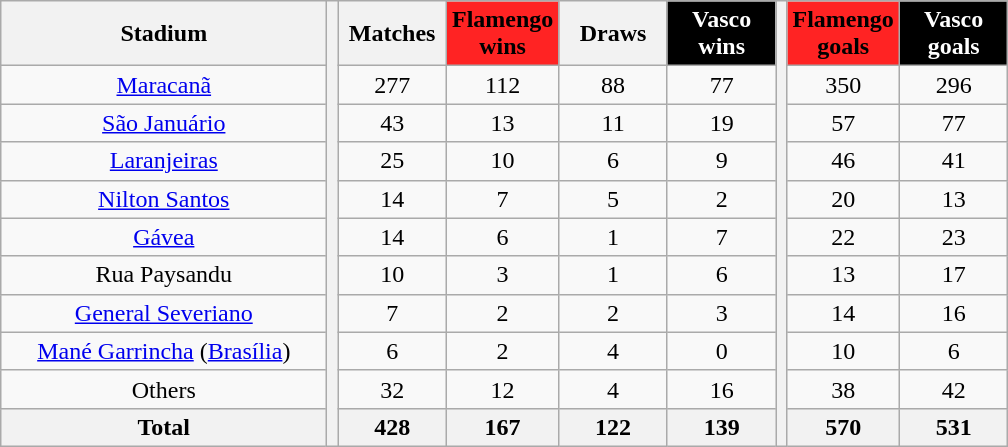<table class="wikitable" style="text-align: center;">
<tr>
<th width="210">Stadium</th>
<th rowspan="11"></th>
<th width="65">Matches</th>
<th width="65" style="background:#ff2323">Flamengo<br>wins</th>
<th width="65">Draws</th>
<th width="65" style="background:#000000; color:#ffffff">Vasco<br>wins</th>
<th rowspan="11"></th>
<th width="65" style="background:#ff2323">Flamengo<br>goals</th>
<th width="65" style="background:#000000; color:#ffffff">Vasco<br>goals</th>
</tr>
<tr>
<td><a href='#'>Maracanã</a></td>
<td>277</td>
<td>112</td>
<td>88</td>
<td>77</td>
<td>350</td>
<td>296</td>
</tr>
<tr>
<td><a href='#'>São Januário</a></td>
<td>43</td>
<td>13</td>
<td>11</td>
<td>19</td>
<td>57</td>
<td>77</td>
</tr>
<tr>
<td><a href='#'>Laranjeiras</a></td>
<td>25</td>
<td>10</td>
<td>6</td>
<td>9</td>
<td>46</td>
<td>41</td>
</tr>
<tr>
<td><a href='#'>Nilton Santos</a></td>
<td>14</td>
<td>7</td>
<td>5</td>
<td>2</td>
<td>20</td>
<td>13</td>
</tr>
<tr>
<td><a href='#'>Gávea</a></td>
<td>14</td>
<td>6</td>
<td>1</td>
<td>7</td>
<td>22</td>
<td>23</td>
</tr>
<tr>
<td>Rua Paysandu</td>
<td>10</td>
<td>3</td>
<td>1</td>
<td>6</td>
<td>13</td>
<td>17</td>
</tr>
<tr>
<td><a href='#'>General Severiano</a></td>
<td>7</td>
<td>2</td>
<td>2</td>
<td>3</td>
<td>14</td>
<td>16</td>
</tr>
<tr>
<td><a href='#'>Mané Garrincha</a> (<a href='#'>Brasília</a>)</td>
<td>6</td>
<td>2</td>
<td>4</td>
<td>0</td>
<td>10</td>
<td>6</td>
</tr>
<tr>
<td>Others</td>
<td>32</td>
<td>12</td>
<td>4</td>
<td>16</td>
<td>38</td>
<td>42</td>
</tr>
<tr>
<th>Total</th>
<th>428</th>
<th>167</th>
<th>122</th>
<th>139</th>
<th>570</th>
<th>531</th>
</tr>
</table>
